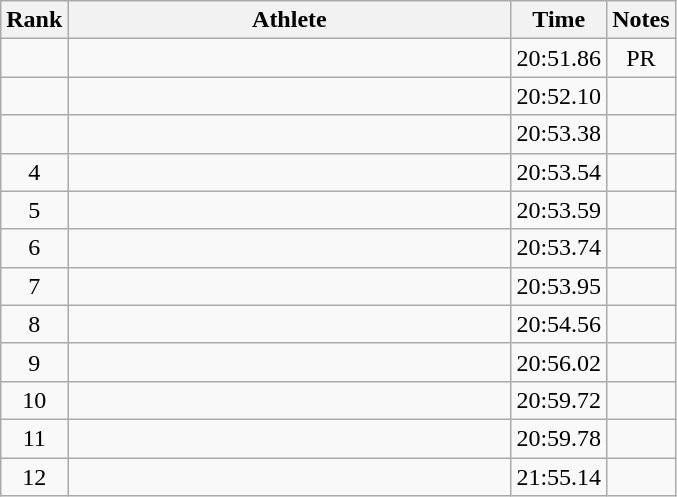<table class="wikitable" style="text-align:center">
<tr>
<th>Rank</th>
<th Style="width:18em">Athlete</th>
<th>Time</th>
<th>Notes</th>
</tr>
<tr>
<td></td>
<td style="text-align:left"></td>
<td>20:51.86</td>
<td>PR</td>
</tr>
<tr>
<td></td>
<td style="text-align:left"></td>
<td>20:52.10</td>
<td></td>
</tr>
<tr>
<td></td>
<td style="text-align:left"></td>
<td>20:53.38</td>
<td></td>
</tr>
<tr>
<td>4</td>
<td style="text-align:left"></td>
<td>20:53.54</td>
<td></td>
</tr>
<tr>
<td>5</td>
<td style="text-align:left"></td>
<td>20:53.59</td>
<td></td>
</tr>
<tr>
<td>6</td>
<td style="text-align:left"></td>
<td>20:53.74</td>
<td></td>
</tr>
<tr>
<td>7</td>
<td style="text-align:left"></td>
<td>20:53.95</td>
<td></td>
</tr>
<tr>
<td>8</td>
<td style="text-align:left"></td>
<td>20:54.56</td>
<td></td>
</tr>
<tr>
<td>9</td>
<td style="text-align:left"></td>
<td>20:56.02</td>
<td></td>
</tr>
<tr>
<td>10</td>
<td style="text-align:left"></td>
<td>20:59.72</td>
<td></td>
</tr>
<tr>
<td>11</td>
<td style="text-align:left"></td>
<td>20:59.78</td>
<td></td>
</tr>
<tr>
<td>12</td>
<td style="text-align:left"></td>
<td>21:55.14</td>
<td></td>
</tr>
</table>
